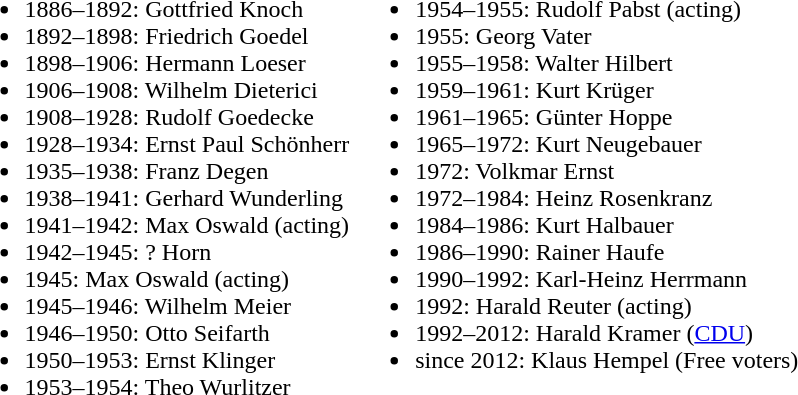<table>
<tr>
<td><br><ul><li>1886–1892: Gottfried Knoch</li><li>1892–1898: Friedrich Goedel</li><li>1898–1906: Hermann Loeser</li><li>1906–1908: Wilhelm Dieterici</li><li>1908–1928: Rudolf Goedecke</li><li>1928–1934: Ernst Paul Schönherr</li><li>1935–1938: Franz Degen</li><li>1938–1941: Gerhard Wunderling</li><li>1941–1942: Max Oswald (acting)</li><li>1942–1945: ? Horn</li><li>1945: Max Oswald (acting)</li><li>1945–1946: Wilhelm Meier</li><li>1946–1950: Otto Seifarth</li><li>1950–1953: Ernst Klinger</li><li>1953–1954: Theo Wurlitzer</li></ul></td>
<td valign="top"><br><ul><li>1954–1955: Rudolf Pabst (acting)</li><li>1955: Georg Vater</li><li>1955–1958: Walter Hilbert</li><li>1959–1961: Kurt Krüger</li><li>1961–1965: Günter Hoppe</li><li>1965–1972: Kurt Neugebauer</li><li>1972: Volkmar Ernst</li><li>1972–1984: Heinz Rosenkranz</li><li>1984–1986: Kurt Halbauer</li><li>1986–1990: Rainer Haufe</li><li>1990–1992: Karl-Heinz Herrmann</li><li>1992: Harald Reuter (acting)</li><li>1992–2012: Harald Kramer (<a href='#'>CDU</a>)</li><li>since 2012: Klaus Hempel (Free voters)</li></ul></td>
</tr>
</table>
